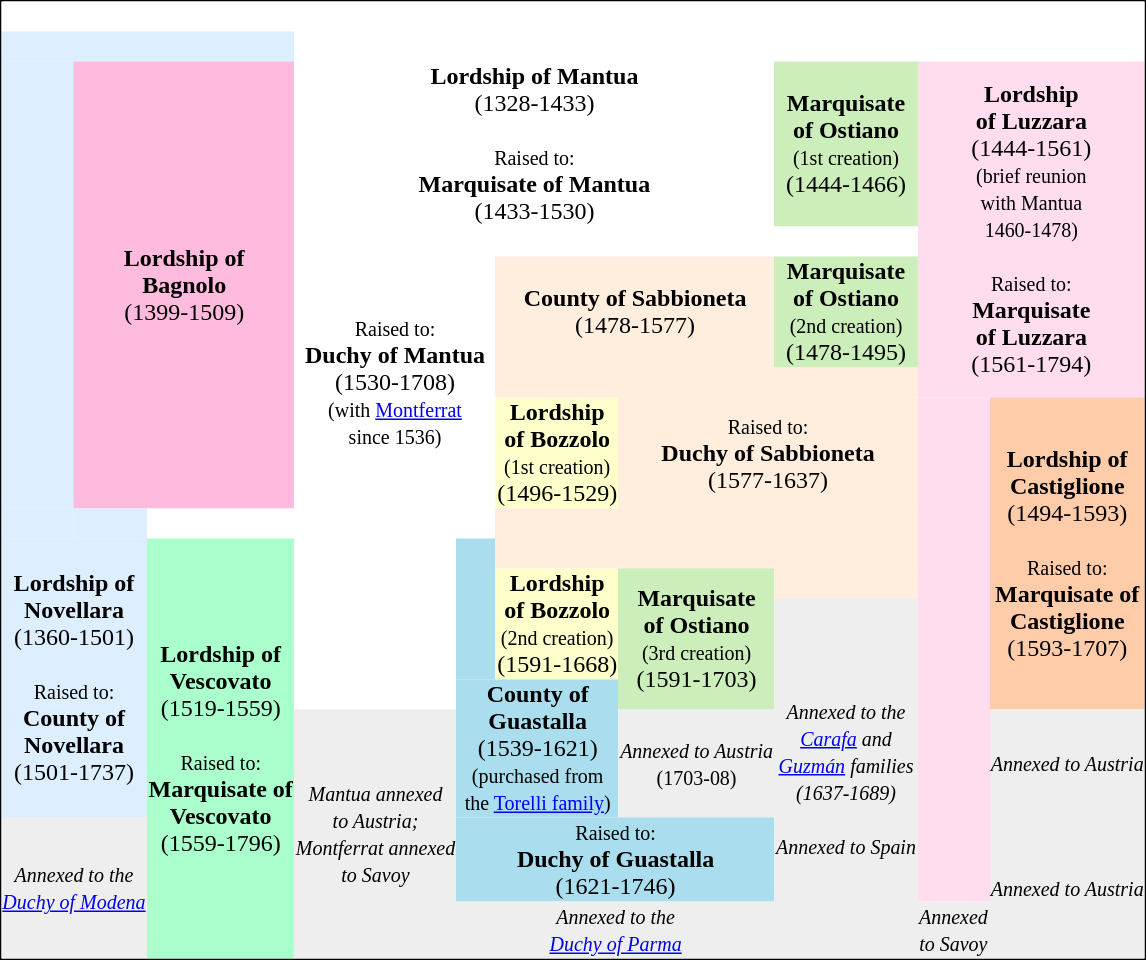<table align="center" style="border-spacing: 0px; border: 1px solid black; text-align: center;">
<tr>
<td colspan=11 style="background: #fff;">      </td>
</tr>
<tr>
<td colspan=3 style="background: #def;">      </td>
<td colspan=8 rowspan="2" style="background: #fff;">      </td>
</tr>
<tr>
<td colspan=1 rowspan="6" style="background: #def;">      </td>
<td colspan=2 rowspan="6" style="background: #fbd;"><strong>Lordship of<br>Bagnolo</strong><br>(1399-1509)</td>
</tr>
<tr>
<td colspan=4 style="background: #fff;"><strong>Lordship of Mantua</strong><br>(1328-1433)<br><br><small>Raised to:</small><br><strong>Marquisate of Mantua</strong><br>(1433-1530)</td>
<td colspan=1 style="background: #ceb;"><strong>Marquisate<br> of Ostiano</strong><br><small>(1st creation)</small><br>(1444-1466)</td>
<td colspan=2 rowspan="4" style="background: #fde;"><strong>Lordship<br>of Luzzara</strong><br>(1444-1561)<br><small>(brief reunion<br>with Mantua<br>1460-1478)</small><br><br><small>Raised to:</small><br><strong>Marquisate<br>of Luzzara</strong><br>(1561-1794)</td>
</tr>
<tr>
<td colspan=5 style="background: #fff;">      </td>
</tr>
<tr>
<td colspan=2 rowspan="3" style="background: #fff;"><small>Raised to:</small><br><strong>Duchy of Mantua</strong><br>(1530-1708)<br><small>(with <a href='#'>Montferrat</a><br>since 1536)</small></td>
<td colspan=2 style="background: #fedf;"><strong>County of Sabbioneta</strong><br>(1478-1577)</td>
<td colspan=1 style="background: #ceb;"><strong>Marquisate<br> of Ostiano</strong><br><small>(2nd creation)</small><br>(1478-1495)</td>
</tr>
<tr>
<td colspan=3 style="background: #fedf;">      </td>
</tr>
<tr>
<td colspan=1 style="background: #ffc;"><strong>Lordship<br>of Bozzolo</strong><br><small>(1st creation)</small><br>(1496-1529)</td>
<td colspan=2 style="background: #fedf;"><small>Raised to:</small><br><strong>Duchy of Sabbioneta</strong><br>(1577-1637)</td>
<td colspan=1 rowspan="10" style="background: #fde;">      </td>
<td colspan=1 rowspan="6" style="background: #fca;"><strong>Lordship of<br>Castiglione</strong><br>(1494-1593)<br><br><small>Raised to:</small><br><strong>Marquisate of<br>Castiglione</strong><br>(1593-1707)</td>
</tr>
<tr>
<td colspan=1  style="background: #def;">      </td>
<td colspan=1  style="background: #def;">      </td>
<td colspan=3  style="background: #fff;">      </td>
<td colspan=3 rowspan="2" style="background: #fedf;">      </td>
</tr>
<tr>
<td colspan=2 rowspan="6" style="background: #def;"><strong>Lordship of<br>Novellara</strong><br>(1360-1501)<br><br><small>Raised to:</small><br><strong>County of<br> Novellara</strong><br>(1501-1737)</td>
<td colspan=1 rowspan="10" style="background: #afc;"><strong>Lordship of<br>Vescovato</strong><br>(1519-1559)<br><br><small>Raised to:</small><br><strong>Marquisate of<br> Vescovato</strong><br>(1559-1796)</td>
<td colspan=1 style="background: #fff;">      </td>
<td colspan=1 rowspan="3" style="background: #ade;">      </td>
</tr>
<tr>
<td colspan=1 style="background: #fff;">      </td>
<td colspan=1 rowspan="2" style="background: #ffc;"><strong>Lordship<br>of Bozzolo</strong><br><small>(2nd creation)</small><br>(1591-1668)</td>
<td colspan=1 rowspan="3" style="background: #ceb;"><strong>Marquisate<br>of Ostiano</strong><br><small>(3rd creation)</small><br>(1591-1703)</td>
<td colspan=1 style="background: #fedf;">      </td>
</tr>
<tr>
<td colspan=1 style="background: #fff;">      </td>
<td colspan=1 rowspan="7" style="background: #eee;"><small><em>Annexed to the<br><a href='#'>Carafa</a> and<br><a href='#'>Guzmán</a> families<br>(1637-1689)<br><br>Annexed to Spain</em></small></td>
</tr>
<tr>
<td colspan=1 style="background: #fff;">      </td>
<td colspan=2 rowspan="2" style="background: #ade;"><strong>County of<br> Guastalla</strong><br>(1539-1621)<br><small>(purchased from<br> the <a href='#'>Torelli family</a>)</small></td>
</tr>
<tr>
<td colspan=1 rowspan="5" style="background: #eee;"><small><em>Mantua annexed<br>to Austria;<br>Montferrat annexed<br>to Savoy</em></small></td>
<td colspan=1 style="background: #eee;"><small><em>Annexed to Austria</em><br>(1703-08)</small></td>
<td colspan=1 style="background: #eee;"><small><em>Annexed to Austria</em></small></td>
</tr>
<tr>
<td colspan=3 rowspan="2" style="background: #ade;"><small>Raised to:<br></small><strong>Duchy of Guastalla</strong><br>(1621-1746)</td>
<td colspan=1 rowspan="4" style="background: #eee;"><small><em>Annexed to Austria</em></small></td>
</tr>
<tr>
<td colspan=2 rowspan="3" style="background: #eee;"><small><em>Annexed to the<br><a href='#'>Duchy of Modena</a></em></small></td>
</tr>
<tr>
<td colspan=3 rowspan="2" style="background: #eee;"><small><em>Annexed to the<br><a href='#'>Duchy of Parma</a></em></small></td>
</tr>
<tr>
<td colspan=1 style="background: #eee;"><small><em>Annexed<br>to Savoy</em></small></td>
</tr>
<tr>
</tr>
</table>
